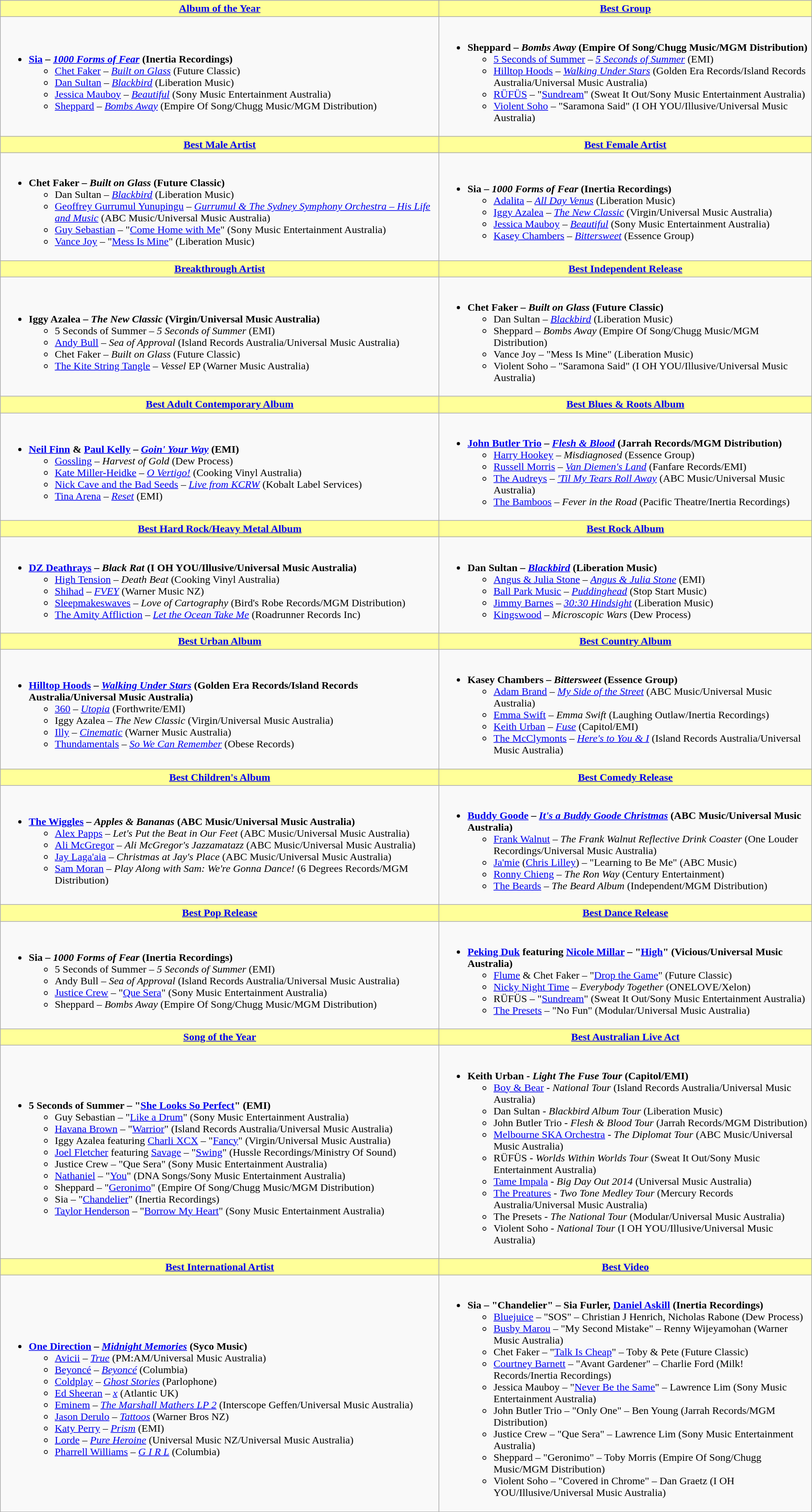<table class=wikitable style="width=150%">
<tr>
<th style="background:#FFFF99;" ! style="width="50%"><a href='#'>Album of the Year</a></th>
<th style="background:#FFFF99;" ! style="width="50%"><a href='#'>Best Group</a></th>
</tr>
<tr>
<td><br><ul><li><strong><a href='#'>Sia</a> – <em><a href='#'>1000 Forms of Fear</a></em> (Inertia Recordings)</strong><ul><li><a href='#'>Chet Faker</a> – <em><a href='#'>Built on Glass</a></em> (Future Classic)</li><li><a href='#'>Dan Sultan</a> – <em><a href='#'>Blackbird</a></em> (Liberation Music)</li><li><a href='#'>Jessica Mauboy</a> – <em><a href='#'>Beautiful</a></em> (Sony Music Entertainment Australia)</li><li><a href='#'>Sheppard</a> – <em><a href='#'>Bombs Away</a></em> (Empire Of Song/Chugg Music/MGM Distribution)</li></ul></li></ul></td>
<td><br><ul><li><strong>Sheppard – <em>Bombs Away</em> (Empire Of Song/Chugg Music/MGM Distribution)</strong><ul><li><a href='#'>5 Seconds of Summer</a> – <em><a href='#'>5 Seconds of Summer</a></em> (EMI)</li><li><a href='#'>Hilltop Hoods</a> – <em><a href='#'>Walking Under Stars</a></em> (Golden Era Records/Island Records Australia/Universal Music Australia)</li><li><a href='#'>RÜFÜS</a> – "<a href='#'>Sundream</a>" (Sweat It Out/Sony Music Entertainment Australia)</li><li><a href='#'>Violent Soho</a> – "Saramona Said" (I OH YOU/Illusive/Universal Music Australia)</li></ul></li></ul></td>
</tr>
<tr>
<th style="background:#FFFF99;" ! style="width="50%"><a href='#'>Best Male Artist</a></th>
<th style="background:#FFFF99;" ! style="width="50%"><a href='#'>Best Female Artist</a></th>
</tr>
<tr>
<td><br><ul><li><strong>Chet Faker – <em>Built on Glass</em> (Future Classic)</strong><ul><li>Dan Sultan – <em><a href='#'>Blackbird</a></em> (Liberation Music)</li><li><a href='#'>Geoffrey Gurrumul Yunupingu</a> – <em><a href='#'>Gurrumul & The Sydney Symphony Orchestra – His Life and Music</a></em> (ABC Music/Universal Music Australia)</li><li><a href='#'>Guy Sebastian</a> – "<a href='#'>Come Home with Me</a>" (Sony Music Entertainment Australia)</li><li><a href='#'>Vance Joy</a> – "<a href='#'>Mess Is Mine</a>" (Liberation Music)</li></ul></li></ul></td>
<td><br><ul><li><strong>Sia – <em>1000 Forms of Fear</em> (Inertia Recordings)</strong><ul><li><a href='#'>Adalita</a> – <em><a href='#'>All Day Venus</a></em> (Liberation Music)</li><li><a href='#'>Iggy Azalea</a> – <em><a href='#'>The New Classic</a></em> (Virgin/Universal Music Australia)</li><li><a href='#'>Jessica Mauboy</a> – <em><a href='#'>Beautiful</a></em> (Sony Music Entertainment Australia)</li><li><a href='#'>Kasey Chambers</a> – <em><a href='#'>Bittersweet</a></em> (Essence Group)</li></ul></li></ul></td>
</tr>
<tr>
<th style="background:#FFFF99;" ! style="width="50%"><a href='#'>Breakthrough Artist</a></th>
<th style="background:#FFFF99;" ! style="width="50%"><a href='#'>Best Independent Release</a></th>
</tr>
<tr>
<td><br><ul><li><strong>Iggy Azalea – <em>The New Classic</em> (Virgin/Universal Music Australia)</strong><ul><li>5 Seconds of Summer – <em>5 Seconds of Summer</em> (EMI)</li><li><a href='#'>Andy Bull</a> – <em>Sea of Approval</em> (Island Records Australia/Universal Music Australia)</li><li>Chet Faker – <em>Built on Glass</em> (Future Classic)</li><li><a href='#'>The Kite String Tangle</a> – <em>Vessel</em> EP (Warner Music Australia)</li></ul></li></ul></td>
<td><br><ul><li><strong>Chet Faker – <em>Built on Glass</em> (Future Classic)</strong><ul><li>Dan Sultan – <em><a href='#'>Blackbird</a></em> (Liberation Music)</li><li>Sheppard – <em>Bombs Away</em> (Empire Of Song/Chugg Music/MGM Distribution)</li><li>Vance Joy – "Mess Is Mine" (Liberation Music)</li><li>Violent Soho – "Saramona Said" (I OH YOU/Illusive/Universal Music Australia)</li></ul></li></ul></td>
</tr>
<tr>
<th style="background:#FFFF99;" ! style="width="50%"><a href='#'>Best Adult Contemporary Album</a></th>
<th style="background:#FFFF99;" ! style="width="50%"><a href='#'>Best Blues & Roots Album</a></th>
</tr>
<tr>
<td><br><ul><li><strong><a href='#'>Neil Finn</a> & <a href='#'>Paul Kelly</a> – <em><a href='#'>Goin' Your Way</a></em> (EMI)</strong><ul><li><a href='#'>Gossling</a> – <em>Harvest of Gold</em> (Dew Process)</li><li><a href='#'>Kate Miller-Heidke</a> – <em><a href='#'>O Vertigo!</a></em> (Cooking Vinyl Australia)</li><li><a href='#'>Nick Cave and the Bad Seeds</a> – <em><a href='#'>Live from KCRW</a></em> (Kobalt Label Services)</li><li><a href='#'>Tina Arena</a> – <em><a href='#'>Reset</a></em> (EMI)</li></ul></li></ul></td>
<td><br><ul><li><strong><a href='#'>John Butler Trio</a> – <em><a href='#'>Flesh & Blood</a></em> (Jarrah Records/MGM Distribution)</strong><ul><li><a href='#'>Harry Hookey</a> – <em>Misdiagnosed</em> (Essence Group)</li><li><a href='#'>Russell Morris</a> – <em><a href='#'>Van Diemen's Land</a></em> (Fanfare Records/EMI)</li><li><a href='#'>The Audreys</a> – <em><a href='#'>'Til My Tears Roll Away</a></em> (ABC Music/Universal Music Australia)</li><li><a href='#'>The Bamboos</a> – <em>Fever in the Road</em> (Pacific Theatre/Inertia Recordings)</li></ul></li></ul></td>
</tr>
<tr>
<th style="background:#FFFF99;" ! style="width="50%"><a href='#'>Best Hard Rock/Heavy Metal Album</a></th>
<th style="background:#FFFF99;" ! style="width="50%"><a href='#'>Best Rock Album</a></th>
</tr>
<tr>
<td><br><ul><li><strong><a href='#'>DZ Deathrays</a> – <em>Black Rat</em> (I OH YOU/Illusive/Universal Music Australia)</strong><ul><li><a href='#'>High Tension</a> – <em>Death Beat</em> (Cooking Vinyl Australia)</li><li><a href='#'>Shihad</a> – <em><a href='#'>FVEY</a></em> (Warner Music NZ)</li><li><a href='#'>Sleepmakeswaves</a> – <em>Love of Cartography</em> (Bird's Robe Records/MGM Distribution)</li><li><a href='#'>The Amity Affliction</a> – <em><a href='#'>Let the Ocean Take Me</a></em> (Roadrunner Records Inc)</li></ul></li></ul></td>
<td><br><ul><li><strong>Dan Sultan – <em><a href='#'>Blackbird</a></em> (Liberation Music)</strong><ul><li><a href='#'>Angus & Julia Stone</a> – <em><a href='#'>Angus & Julia Stone</a></em> (EMI)</li><li><a href='#'>Ball Park Music</a> – <em><a href='#'>Puddinghead</a></em> (Stop Start Music)</li><li><a href='#'>Jimmy Barnes</a> – <em><a href='#'>30:30 Hindsight</a></em> (Liberation Music)</li><li><a href='#'>Kingswood</a> – <em>Microscopic Wars</em> (Dew Process)</li></ul></li></ul></td>
</tr>
<tr>
<th style="background:#FFFF99;" ! style="width="50%"><a href='#'>Best Urban Album</a></th>
<th style="background:#FFFF99;" ! style="width="50%"><a href='#'>Best Country Album</a></th>
</tr>
<tr>
<td><br><ul><li><strong><a href='#'>Hilltop Hoods</a> – <em><a href='#'>Walking Under Stars</a></em> (Golden Era Records/Island Records Australia/Universal Music Australia)</strong><ul><li><a href='#'>360</a> – <em><a href='#'>Utopia</a></em> (Forthwrite/EMI)</li><li>Iggy Azalea – <em>The New Classic</em> (Virgin/Universal Music Australia)</li><li><a href='#'>Illy</a> – <em><a href='#'>Cinematic</a></em> (Warner Music Australia)</li><li><a href='#'>Thundamentals</a> – <em><a href='#'>So We Can Remember</a></em> (Obese Records)</li></ul></li></ul></td>
<td><br><ul><li><strong>Kasey Chambers – <em>Bittersweet</em> (Essence Group)</strong><ul><li><a href='#'>Adam Brand</a> – <em><a href='#'>My Side of the Street</a></em> (ABC Music/Universal Music Australia)</li><li><a href='#'>Emma Swift</a> – <em>Emma Swift</em> (Laughing Outlaw/Inertia Recordings)</li><li><a href='#'>Keith Urban</a> – <em><a href='#'>Fuse</a></em> (Capitol/EMI)</li><li><a href='#'>The McClymonts</a> – <em><a href='#'>Here's to You & I</a></em> (Island Records Australia/Universal Music Australia)</li></ul></li></ul></td>
</tr>
<tr>
<th style="background:#FFFF99;" ! style="width="50%"><a href='#'>Best Children's Album</a></th>
<th style="background:#FFFF99;" ! style="width="50%"><a href='#'>Best Comedy Release</a></th>
</tr>
<tr>
<td><br><ul><li><strong><a href='#'>The Wiggles</a> – <em>Apples & Bananas</em> (ABC Music/Universal Music Australia)</strong><ul><li><a href='#'>Alex Papps</a> – <em>Let's Put the Beat in Our Feet</em> (ABC Music/Universal Music Australia)</li><li><a href='#'>Ali McGregor</a> – <em>Ali McGregor's Jazzamatazz</em> (ABC Music/Universal Music Australia)</li><li><a href='#'>Jay Laga'aia</a> – <em>Christmas at Jay's Place</em> (ABC Music/Universal Music Australia)</li><li><a href='#'>Sam Moran</a> – <em>Play Along with Sam: We're Gonna Dance!</em> (6 Degrees Records/MGM Distribution)</li></ul></li></ul></td>
<td><br><ul><li><strong><a href='#'>Buddy Goode</a> – <em><a href='#'>It's a Buddy Goode Christmas</a></em> (ABC Music/Universal Music Australia)</strong><ul><li><a href='#'>Frank Walnut</a> – <em>The Frank Walnut Reflective Drink Coaster</em> (One Louder Recordings/Universal Music Australia)</li><li><a href='#'>Ja'mie</a> (<a href='#'>Chris Lilley</a>) – "Learning to Be Me" (ABC Music)</li><li><a href='#'>Ronny Chieng</a> – <em>The Ron Way</em> (Century Entertainment)</li><li><a href='#'>The Beards</a> – <em>The Beard Album</em> (Independent/MGM Distribution)</li></ul></li></ul></td>
</tr>
<tr>
<th style="background:#FFFF99;" ! style="width="50%"><a href='#'>Best Pop Release</a></th>
<th style="background:#FFFF99;" ! style="width="50%"><a href='#'>Best Dance Release</a></th>
</tr>
<tr>
<td><br><ul><li><strong>Sia – <em>1000 Forms of Fear</em> (Inertia Recordings)</strong><ul><li>5 Seconds of Summer – <em>5 Seconds of Summer</em> (EMI)</li><li>Andy Bull – <em>Sea of Approval</em> (Island Records Australia/Universal Music Australia)</li><li><a href='#'>Justice Crew</a> – "<a href='#'>Que Sera</a>" (Sony Music Entertainment Australia)</li><li>Sheppard – <em>Bombs Away</em> (Empire Of Song/Chugg Music/MGM Distribution)</li></ul></li></ul></td>
<td><br><ul><li><strong><a href='#'>Peking Duk</a> featuring <a href='#'>Nicole Millar</a> – "<a href='#'>High</a>" (Vicious/Universal Music Australia)</strong><ul><li><a href='#'>Flume</a> & Chet Faker – "<a href='#'>Drop the Game</a>" (Future Classic)</li><li><a href='#'>Nicky Night Time</a> – <em>Everybody Together</em> (ONELOVE/Xelon)</li><li>RÜFÜS – "<a href='#'>Sundream</a>" (Sweat It Out/Sony Music Entertainment Australia)</li><li><a href='#'>The Presets</a> – "No Fun" (Modular/Universal Music Australia)</li></ul></li></ul></td>
</tr>
<tr>
<th style="background:#FFFF99;" ! style="width="50%"><a href='#'>Song of the Year</a></th>
<th style="background:#FFFF99;" ! style="width="50%"><a href='#'>Best Australian Live Act</a></th>
</tr>
<tr>
<td><br><ul><li><strong>5 Seconds of Summer – "<a href='#'>She Looks So Perfect</a>" (EMI)</strong><ul><li>Guy Sebastian – "<a href='#'>Like a Drum</a>" (Sony Music Entertainment Australia)</li><li><a href='#'>Havana Brown</a> – "<a href='#'>Warrior</a>" (Island Records Australia/Universal Music Australia)</li><li>Iggy Azalea featuring <a href='#'>Charli XCX</a> – "<a href='#'>Fancy</a>" (Virgin/Universal Music Australia)</li><li><a href='#'>Joel Fletcher</a> featuring <a href='#'>Savage</a> – "<a href='#'>Swing</a>" (Hussle Recordings/Ministry Of Sound)</li><li>Justice Crew – "Que Sera" (Sony Music Entertainment Australia)</li><li><a href='#'>Nathaniel</a> – "<a href='#'>You</a>" (DNA Songs/Sony Music Entertainment Australia)</li><li>Sheppard – "<a href='#'>Geronimo</a>" (Empire Of Song/Chugg Music/MGM Distribution)</li><li>Sia – "<a href='#'>Chandelier</a>" (Inertia Recordings)</li><li><a href='#'>Taylor Henderson</a> – "<a href='#'>Borrow My Heart</a>" (Sony Music Entertainment Australia)</li></ul></li></ul></td>
<td><br><ul><li><strong>Keith Urban - <em>Light The Fuse Tour</em> (Capitol/EMI)</strong><ul><li><a href='#'>Boy & Bear</a> - <em>National Tour</em> (Island Records Australia/Universal Music Australia)</li><li>Dan Sultan - <em>Blackbird Album Tour</em> (Liberation Music)</li><li>John Butler Trio - <em>Flesh & Blood Tour</em> (Jarrah Records/MGM Distribution)</li><li><a href='#'>Melbourne SKA Orchestra</a> - <em>The Diplomat Tour</em> (ABC Music/Universal Music Australia)</li><li>RÜFÜS - <em>Worlds Within Worlds Tour</em> (Sweat It Out/Sony Music Entertainment Australia)</li><li><a href='#'>Tame Impala</a> - <em>Big Day Out 2014</em> (Universal Music Australia)</li><li><a href='#'>The Preatures</a> - <em>Two Tone Medley Tour</em> (Mercury Records Australia/Universal Music Australia)</li><li>The Presets - <em>The National Tour</em> (Modular/Universal Music Australia)</li><li>Violent Soho - <em>National Tour</em> (I OH YOU/Illusive/Universal Music Australia)</li></ul></li></ul></td>
</tr>
<tr>
<th style="background:#FFFF99;" ! style="width="50%"><a href='#'>Best International Artist</a></th>
<th style="background:#FFFF99;" ! style="width="50%"><a href='#'>Best Video</a></th>
</tr>
<tr>
<td><br><ul><li><strong><a href='#'>One Direction</a> – <em><a href='#'>Midnight Memories</a></em> (Syco Music)</strong><ul><li><a href='#'>Avicii</a> – <em><a href='#'>True</a></em> (PM:AM/Universal Music Australia)</li><li><a href='#'>Beyoncé</a> – <em><a href='#'>Beyoncé</a></em> (Columbia)</li><li><a href='#'>Coldplay</a> – <em><a href='#'>Ghost Stories</a></em> (Parlophone)</li><li><a href='#'>Ed Sheeran</a> – <em><a href='#'>x</a></em> (Atlantic UK)</li><li><a href='#'>Eminem</a> – <em><a href='#'>The Marshall Mathers LP 2</a></em> (Interscope Geffen/Universal Music Australia)</li><li><a href='#'>Jason Derulo</a> – <em><a href='#'>Tattoos</a></em> (Warner Bros NZ)</li><li><a href='#'>Katy Perry</a> – <em><a href='#'>Prism</a></em> (EMI)</li><li><a href='#'>Lorde</a> – <em><a href='#'>Pure Heroine</a></em> (Universal Music NZ/Universal Music Australia)</li><li><a href='#'>Pharrell Williams</a> – <em><a href='#'>G I R L</a></em> (Columbia)</li></ul></li></ul></td>
<td><br><ul><li><strong>Sia – "Chandelier" – Sia Furler, <a href='#'>Daniel Askill</a> (Inertia Recordings)</strong><ul><li><a href='#'>Bluejuice</a> – "SOS" – Christian J Henrich, Nicholas Rabone (Dew Process)</li><li><a href='#'>Busby Marou</a> – "My Second Mistake" – Renny Wijeyamohan (Warner Music Australia)</li><li>Chet Faker – "<a href='#'>Talk Is Cheap</a>" – Toby & Pete (Future Classic)</li><li><a href='#'>Courtney Barnett</a> – "Avant Gardener" – Charlie Ford (Milk! Records/Inertia Recordings)</li><li>Jessica Mauboy – "<a href='#'>Never Be the Same</a>" – Lawrence Lim (Sony Music Entertainment Australia)</li><li>John Butler Trio – "Only One" – Ben Young (Jarrah Records/MGM Distribution)</li><li>Justice Crew – "Que Sera" – Lawrence Lim (Sony Music Entertainment Australia)</li><li>Sheppard – "Geronimo" – Toby Morris (Empire Of Song/Chugg Music/MGM Distribution)</li><li>Violent Soho – "Covered in Chrome" – Dan Graetz (I OH YOU/Illusive/Universal Music Australia)</li></ul></li></ul></td>
</tr>
<tr>
</tr>
</table>
